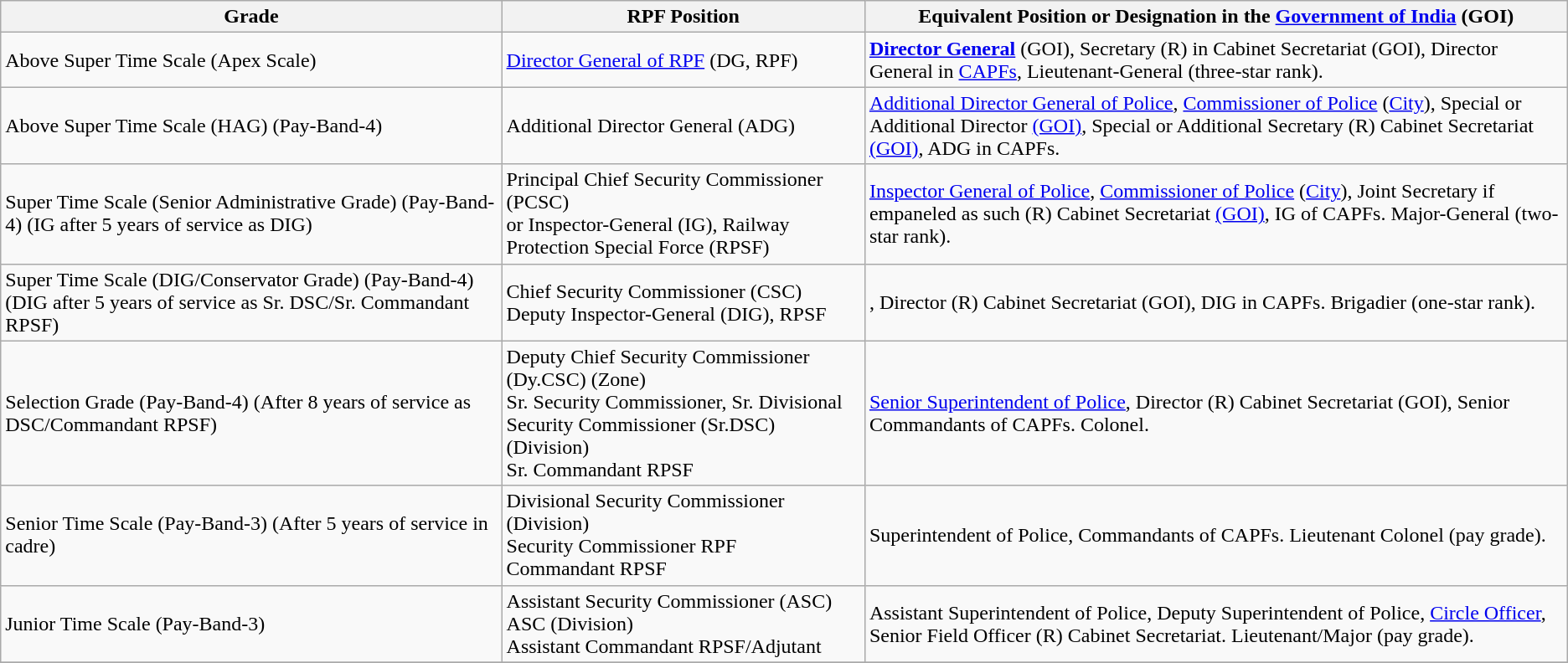<table class="wikitable">
<tr>
<th>Grade</th>
<th>RPF Position</th>
<th>Equivalent Position or Designation in the <a href='#'>Government of India</a> (GOI)</th>
</tr>
<tr>
<td>Above Super Time Scale (Apex Scale)</td>
<td><a href='#'>Director General of RPF</a> (DG, RPF)</td>
<td><a href='#'><strong>Director General</strong></a> (GOI), Secretary (R) in Cabinet Secretariat (GOI), Director General in <a href='#'>CAPFs</a>, Lieutenant-General (three-star rank).</td>
</tr>
<tr>
<td>Above Super Time Scale (HAG) (Pay-Band-4)</td>
<td>Additional Director General (ADG)</td>
<td><a href='#'>Additional Director General of Police</a>, <a href='#'>Commissioner of Police</a> (<a href='#'>City</a>), Special or Additional Director <a href='#'>(GOI)</a>, Special or Additional Secretary (R) Cabinet Secretariat <a href='#'>(GOI)</a>, ADG in CAPFs.</td>
</tr>
<tr>
<td>Super Time Scale (Senior Administrative Grade) (Pay-Band-4) (IG after 5 years of service as DIG)</td>
<td>Principal Chief Security Commissioner (PCSC)<br> or Inspector-General (IG), Railway Protection Special Force (RPSF)</td>
<td><a href='#'>Inspector General of Police</a>, <a href='#'>Commissioner of Police</a> (<a href='#'>City</a>), Joint Secretary if empaneled as such (R) Cabinet Secretariat <a href='#'>(GOI)</a>, IG of CAPFs. Major-General (two-star rank).</td>
</tr>
<tr>
<td>Super Time Scale (DIG/Conservator Grade) (Pay-Band-4) (DIG after 5 years of service as Sr. DSC/Sr. Commandant RPSF)</td>
<td>Chief Security Commissioner (CSC)<br> Deputy Inspector-General (DIG), RPSF</td>
<td>, Director (R) Cabinet Secretariat (GOI), DIG in CAPFs. Brigadier (one-star rank).</td>
</tr>
<tr>
<td>Selection Grade (Pay-Band-4) (After 8 years of service as DSC/Commandant RPSF)</td>
<td>Deputy Chief Security Commissioner (Dy.CSC) (Zone)<br>Sr. Security Commissioner, Sr. Divisional Security Commissioner (Sr.DSC) (Division)<br>Sr. Commandant RPSF</td>
<td><a href='#'>Senior Superintendent of Police</a>, Director (R) Cabinet Secretariat (GOI), Senior Commandants of CAPFs. Colonel.</td>
</tr>
<tr>
<td>Senior Time Scale (Pay-Band-3) (After 5 years of service in cadre)</td>
<td>Divisional Security Commissioner (Division)<br>Security Commissioner RPF<br>Commandant RPSF</td>
<td Superintendent of Police/ Additional Superintendent of Police#India>Superintendent of Police, Commandants of CAPFs. Lieutenant Colonel (pay grade).</td>
</tr>
<tr>
<td>Junior Time Scale (Pay-Band-3)</td>
<td>Assistant Security Commissioner (ASC)<br>ASC (Division)<br>Assistant Commandant RPSF/Adjutant</td>
<td>Assistant Superintendent of Police, Deputy Superintendent of Police, <a href='#'>Circle Officer</a>, Senior Field Officer (R) Cabinet Secretariat. Lieutenant/Major (pay grade).</td>
</tr>
<tr>
</tr>
</table>
